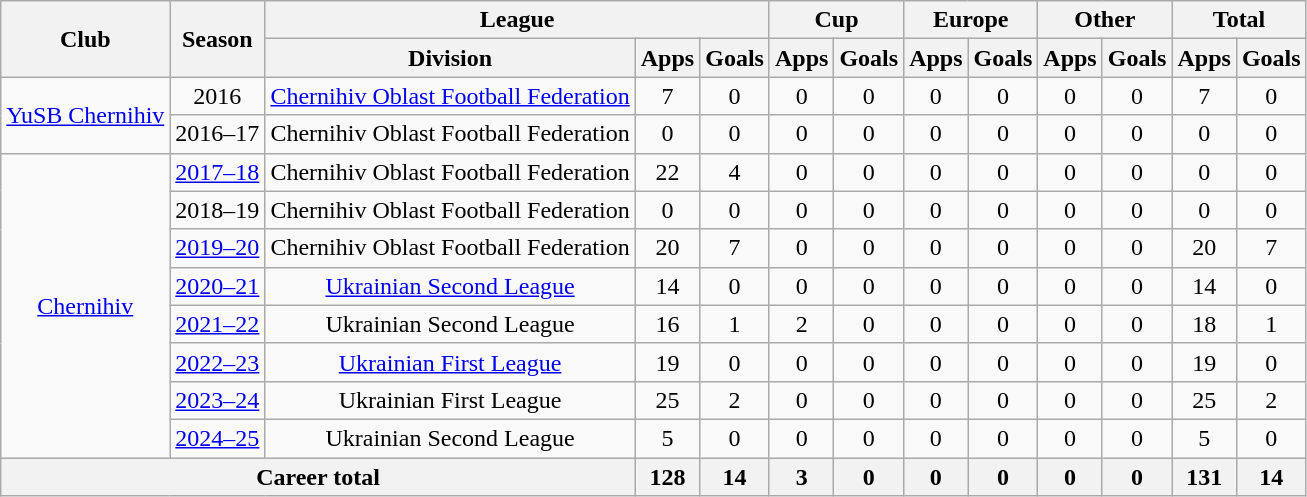<table class="wikitable" style="text-align:center">
<tr>
<th rowspan="2">Club</th>
<th rowspan="2">Season</th>
<th colspan="3">League</th>
<th colspan="2">Cup</th>
<th colspan="2">Europe</th>
<th colspan="2">Other</th>
<th colspan="2">Total</th>
</tr>
<tr>
<th>Division</th>
<th>Apps</th>
<th>Goals</th>
<th>Apps</th>
<th>Goals</th>
<th>Apps</th>
<th>Goals</th>
<th>Apps</th>
<th>Goals</th>
<th>Apps</th>
<th>Goals</th>
</tr>
<tr>
<td rowspan="2"><a href='#'>YuSB Chernihiv</a></td>
<td>2016</td>
<td><a href='#'>Chernihiv Oblast Football Federation</a></td>
<td>7</td>
<td>0</td>
<td>0</td>
<td>0</td>
<td>0</td>
<td>0</td>
<td>0</td>
<td>0</td>
<td>7</td>
<td>0</td>
</tr>
<tr>
<td>2016–17</td>
<td>Chernihiv Oblast Football Federation</td>
<td>0</td>
<td>0</td>
<td>0</td>
<td>0</td>
<td>0</td>
<td>0</td>
<td>0</td>
<td>0</td>
<td>0</td>
<td>0</td>
</tr>
<tr>
<td rowspan="8"><a href='#'>Chernihiv</a></td>
<td><a href='#'>2017–18</a></td>
<td>Chernihiv Oblast Football Federation</td>
<td>22</td>
<td>4</td>
<td>0</td>
<td>0</td>
<td>0</td>
<td>0</td>
<td>0</td>
<td>0</td>
<td>0</td>
<td>0</td>
</tr>
<tr>
<td>2018–19</td>
<td>Chernihiv Oblast Football Federation</td>
<td>0</td>
<td>0</td>
<td>0</td>
<td>0</td>
<td>0</td>
<td>0</td>
<td>0</td>
<td>0</td>
<td>0</td>
<td>0</td>
</tr>
<tr>
<td><a href='#'>2019–20</a></td>
<td>Chernihiv Oblast Football Federation</td>
<td>20</td>
<td>7</td>
<td>0</td>
<td>0</td>
<td>0</td>
<td>0</td>
<td>0</td>
<td>0</td>
<td>20</td>
<td>7</td>
</tr>
<tr>
<td><a href='#'>2020–21</a></td>
<td><a href='#'>Ukrainian Second League</a></td>
<td>14</td>
<td>0</td>
<td>0</td>
<td>0</td>
<td>0</td>
<td>0</td>
<td>0</td>
<td>0</td>
<td>14</td>
<td>0</td>
</tr>
<tr>
<td><a href='#'>2021–22</a></td>
<td>Ukrainian Second League</td>
<td>16</td>
<td>1</td>
<td>2</td>
<td>0</td>
<td>0</td>
<td>0</td>
<td>0</td>
<td>0</td>
<td>18</td>
<td>1</td>
</tr>
<tr>
<td><a href='#'>2022–23</a></td>
<td><a href='#'>Ukrainian First League</a></td>
<td>19</td>
<td>0</td>
<td>0</td>
<td>0</td>
<td>0</td>
<td>0</td>
<td>0</td>
<td>0</td>
<td>19</td>
<td>0</td>
</tr>
<tr>
<td><a href='#'>2023–24</a></td>
<td>Ukrainian First League</td>
<td>25</td>
<td>2</td>
<td>0</td>
<td>0</td>
<td>0</td>
<td>0</td>
<td>0</td>
<td>0</td>
<td>25</td>
<td>2</td>
</tr>
<tr>
<td><a href='#'>2024–25</a></td>
<td>Ukrainian Second League</td>
<td>5</td>
<td>0</td>
<td>0</td>
<td>0</td>
<td>0</td>
<td>0</td>
<td>0</td>
<td>0</td>
<td>5</td>
<td>0</td>
</tr>
<tr>
<th colspan="3">Career total</th>
<th>128</th>
<th>14</th>
<th>3</th>
<th>0</th>
<th>0</th>
<th>0</th>
<th>0</th>
<th>0</th>
<th>131</th>
<th>14</th>
</tr>
</table>
